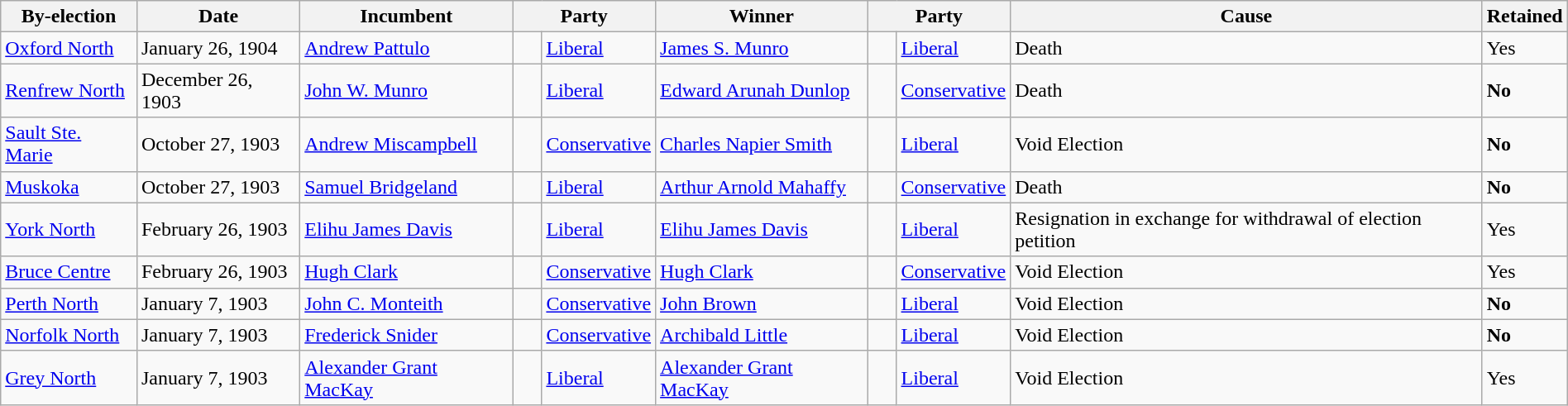<table class=wikitable style="width:100%">
<tr>
<th>By-election</th>
<th>Date</th>
<th>Incumbent</th>
<th colspan=2>Party</th>
<th>Winner</th>
<th colspan=2>Party</th>
<th>Cause</th>
<th>Retained</th>
</tr>
<tr>
<td><a href='#'>Oxford North</a></td>
<td>January 26, 1904</td>
<td><a href='#'>Andrew Pattulo</a></td>
<td>    </td>
<td><a href='#'>Liberal</a></td>
<td><a href='#'>James S. Munro</a></td>
<td>    </td>
<td><a href='#'>Liberal</a></td>
<td>Death</td>
<td>Yes</td>
</tr>
<tr>
<td><a href='#'>Renfrew North</a></td>
<td>December 26, 1903</td>
<td><a href='#'>John W. Munro</a></td>
<td>    </td>
<td><a href='#'>Liberal</a></td>
<td><a href='#'>Edward Arunah Dunlop</a></td>
<td>   </td>
<td><a href='#'>Conservative</a></td>
<td>Death</td>
<td><strong>No</strong></td>
</tr>
<tr>
<td><a href='#'>Sault Ste. Marie</a></td>
<td>October 27, 1903</td>
<td><a href='#'>Andrew Miscampbell</a></td>
<td>   </td>
<td><a href='#'>Conservative</a></td>
<td><a href='#'>Charles Napier Smith</a></td>
<td>    </td>
<td><a href='#'>Liberal</a></td>
<td>Void Election</td>
<td><strong>No</strong></td>
</tr>
<tr>
<td><a href='#'>Muskoka</a></td>
<td>October 27, 1903</td>
<td><a href='#'>Samuel Bridgeland</a></td>
<td>    </td>
<td><a href='#'>Liberal</a></td>
<td><a href='#'>Arthur Arnold Mahaffy</a></td>
<td>   </td>
<td><a href='#'>Conservative</a></td>
<td>Death</td>
<td><strong>No</strong></td>
</tr>
<tr>
<td><a href='#'>York North</a></td>
<td>February 26, 1903</td>
<td><a href='#'>Elihu James Davis</a></td>
<td>    </td>
<td><a href='#'>Liberal</a></td>
<td><a href='#'>Elihu James Davis</a></td>
<td>    </td>
<td><a href='#'>Liberal</a></td>
<td>Resignation in exchange for withdrawal of election petition</td>
<td>Yes</td>
</tr>
<tr>
<td><a href='#'>Bruce Centre</a></td>
<td>February 26, 1903</td>
<td><a href='#'>Hugh Clark</a></td>
<td>   </td>
<td><a href='#'>Conservative</a></td>
<td><a href='#'>Hugh Clark</a></td>
<td>   </td>
<td><a href='#'>Conservative</a></td>
<td>Void Election</td>
<td>Yes</td>
</tr>
<tr>
<td><a href='#'>Perth North</a></td>
<td>January 7, 1903</td>
<td><a href='#'>John C. Monteith</a></td>
<td>   </td>
<td><a href='#'>Conservative</a></td>
<td><a href='#'>John Brown</a></td>
<td>    </td>
<td><a href='#'>Liberal</a></td>
<td>Void Election</td>
<td><strong>No</strong></td>
</tr>
<tr>
<td><a href='#'>Norfolk North</a></td>
<td>January 7, 1903</td>
<td><a href='#'>Frederick Snider</a></td>
<td>   </td>
<td><a href='#'>Conservative</a></td>
<td><a href='#'>Archibald Little</a></td>
<td>    </td>
<td><a href='#'>Liberal</a></td>
<td>Void Election</td>
<td><strong>No</strong></td>
</tr>
<tr>
<td><a href='#'>Grey North</a></td>
<td>January 7, 1903</td>
<td><a href='#'>Alexander Grant MacKay</a></td>
<td>    </td>
<td><a href='#'>Liberal</a></td>
<td><a href='#'>Alexander Grant MacKay</a></td>
<td>    </td>
<td><a href='#'>Liberal</a></td>
<td>Void Election</td>
<td>Yes</td>
</tr>
</table>
